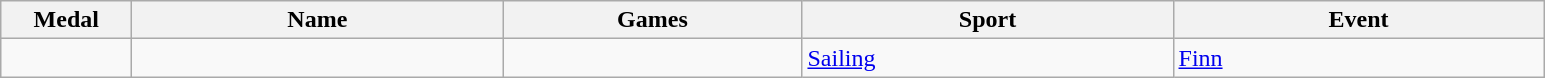<table class="wikitable sortable">
<tr>
<th style="width:5em">Medal</th>
<th style="width:15em">Name</th>
<th style="width:12em">Games</th>
<th style="width:15em">Sport</th>
<th style="width:15em">Event</th>
</tr>
<tr>
<td></td>
<td></td>
<td></td>
<td> <a href='#'>Sailing</a></td>
<td><a href='#'>Finn</a></td>
</tr>
</table>
